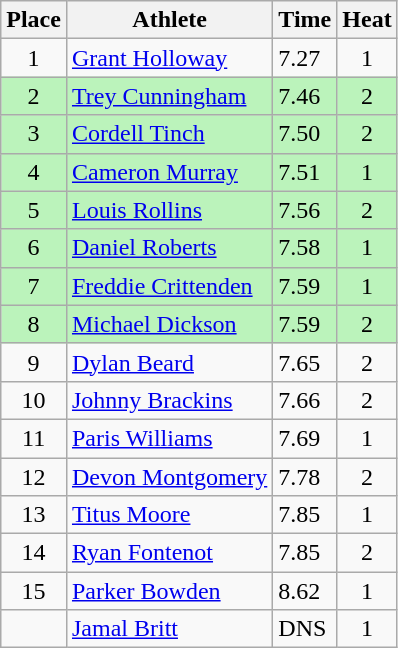<table class="wikitable">
<tr>
<th>Place</th>
<th>Athlete</th>
<th>Time</th>
<th>Heat</th>
</tr>
<tr>
<td align=center>1</td>
<td><a href='#'>Grant Holloway</a></td>
<td>7.27</td>
<td align=center>1</td>
</tr>
<tr bgcolor=#bbf3bb>
<td align=center>2</td>
<td><a href='#'>Trey Cunningham</a></td>
<td>7.46</td>
<td align=center>2</td>
</tr>
<tr bgcolor=#bbf3bb>
<td align=center>3</td>
<td><a href='#'>Cordell Tinch</a></td>
<td>7.50</td>
<td align=center>2</td>
</tr>
<tr bgcolor=#bbf3bb>
<td align=center>4</td>
<td><a href='#'>Cameron Murray</a></td>
<td>7.51</td>
<td align=center>1</td>
</tr>
<tr bgcolor=#bbf3bb>
<td align=center>5</td>
<td><a href='#'>Louis Rollins</a></td>
<td>7.56</td>
<td align=center>2</td>
</tr>
<tr bgcolor=#bbf3bb>
<td align=center>6</td>
<td><a href='#'>Daniel Roberts</a></td>
<td>7.58</td>
<td align=center>1</td>
</tr>
<tr bgcolor=#bbf3bb>
<td align=center>7</td>
<td><a href='#'>Freddie Crittenden</a></td>
<td>7.59</td>
<td align=center>1</td>
</tr>
<tr bgcolor=#bbf3bb>
<td align=center>8</td>
<td><a href='#'>Michael Dickson</a></td>
<td>7.59</td>
<td align=center>2</td>
</tr>
<tr>
<td align=center>9</td>
<td><a href='#'>Dylan Beard</a></td>
<td>7.65</td>
<td align=center>2</td>
</tr>
<tr>
<td align=center>10</td>
<td><a href='#'>Johnny Brackins</a></td>
<td>7.66</td>
<td align=center>2</td>
</tr>
<tr>
<td align=center>11</td>
<td><a href='#'>Paris Williams</a></td>
<td>7.69</td>
<td align=center>1</td>
</tr>
<tr>
<td align=center>12</td>
<td><a href='#'>Devon Montgomery</a></td>
<td>7.78</td>
<td align=center>2</td>
</tr>
<tr>
<td align=center>13</td>
<td><a href='#'>Titus Moore</a></td>
<td>7.85</td>
<td align=center>1</td>
</tr>
<tr>
<td align=center>14</td>
<td><a href='#'>Ryan Fontenot</a></td>
<td>7.85</td>
<td align=center>2</td>
</tr>
<tr>
<td align=center>15</td>
<td><a href='#'>Parker Bowden</a></td>
<td>8.62</td>
<td align=center>1</td>
</tr>
<tr>
<td align=center></td>
<td><a href='#'>Jamal Britt</a></td>
<td>DNS</td>
<td align=center>1</td>
</tr>
</table>
